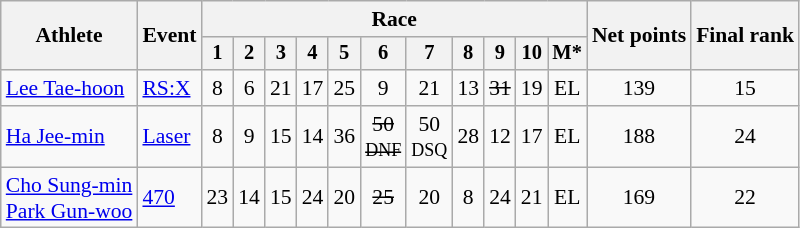<table class="wikitable" style="font-size:90%">
<tr>
<th rowspan=2>Athlete</th>
<th rowspan=2>Event</th>
<th colspan=11>Race</th>
<th rowspan=2>Net points</th>
<th rowspan=2>Final rank</th>
</tr>
<tr style="font-size:95%">
<th>1</th>
<th>2</th>
<th>3</th>
<th>4</th>
<th>5</th>
<th>6</th>
<th>7</th>
<th>8</th>
<th>9</th>
<th>10</th>
<th>M*</th>
</tr>
<tr align=center>
<td align=left><a href='#'>Lee Tae-hoon</a></td>
<td align=left><a href='#'>RS:X</a></td>
<td>8</td>
<td>6</td>
<td>21</td>
<td>17</td>
<td>25</td>
<td>9</td>
<td>21</td>
<td>13</td>
<td><s>31</s></td>
<td>19</td>
<td>EL</td>
<td>139</td>
<td>15</td>
</tr>
<tr align=center>
<td align=left><a href='#'>Ha Jee-min</a></td>
<td align=left><a href='#'>Laser</a></td>
<td>8</td>
<td>9</td>
<td>15</td>
<td>14</td>
<td>36</td>
<td><s>50<br><small>DNF</small></s></td>
<td>50<br><small>DSQ</small></td>
<td>28</td>
<td>12</td>
<td>17</td>
<td>EL</td>
<td>188</td>
<td>24</td>
</tr>
<tr align=center>
<td align=left><a href='#'>Cho Sung-min</a><br><a href='#'>Park Gun-woo</a></td>
<td align=left><a href='#'>470</a></td>
<td>23</td>
<td>14</td>
<td>15</td>
<td>24</td>
<td>20</td>
<td><s>25</s></td>
<td>20</td>
<td>8</td>
<td>24</td>
<td>21</td>
<td>EL</td>
<td>169</td>
<td>22</td>
</tr>
</table>
